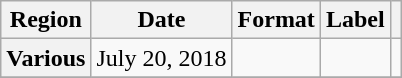<table class="wikitable plainrowheaders">
<tr>
<th scope="col">Region</th>
<th scope="col">Date</th>
<th scope="col">Format</th>
<th scope="col">Label</th>
<th scope="col"></th>
</tr>
<tr>
<th scope="row">Various</th>
<td>July 20, 2018</td>
<td></td>
<td></td>
<td></td>
</tr>
<tr>
</tr>
</table>
